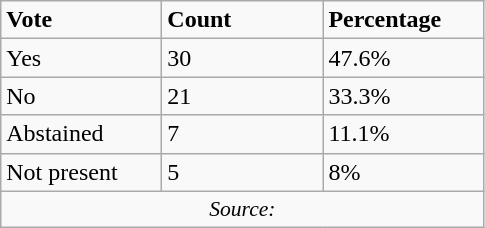<table class="wikitable">
<tr>
<td width="100"><strong>Vote</strong></td>
<td width="100"><strong>Count</strong></td>
<td width="100"><strong>Percentage</strong></td>
</tr>
<tr>
<td>Yes</td>
<td>30</td>
<td>47.6%</td>
</tr>
<tr>
<td>No</td>
<td>21</td>
<td>33.3%</td>
</tr>
<tr>
<td>Abstained</td>
<td>7</td>
<td>11.1%</td>
</tr>
<tr>
<td>Not present</td>
<td>5</td>
<td>8%</td>
</tr>
<tr>
<td colspan="14" style="text-align:center;font-size:90%;"><em>Source: </em></td>
</tr>
</table>
